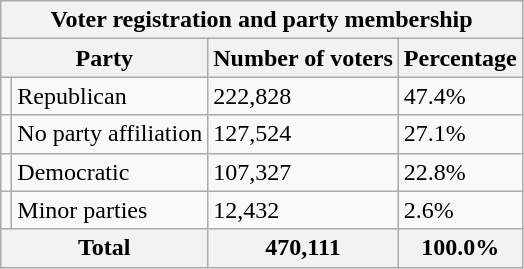<table class="wikitable">
<tr>
<th colspan="4">Voter registration and party membership</th>
</tr>
<tr>
<th colspan="2">Party</th>
<th>Number of voters</th>
<th>Percentage</th>
</tr>
<tr>
<td></td>
<td>Republican</td>
<td>222,828</td>
<td>47.4%</td>
</tr>
<tr>
<td></td>
<td>No party affiliation</td>
<td>127,524</td>
<td>27.1%</td>
</tr>
<tr>
<td></td>
<td>Democratic</td>
<td>107,327</td>
<td>22.8%</td>
</tr>
<tr>
<td></td>
<td>Minor parties</td>
<td>12,432</td>
<td>2.6%</td>
</tr>
<tr>
<th colspan="2">Total</th>
<th>470,111</th>
<th>100.0%</th>
</tr>
</table>
